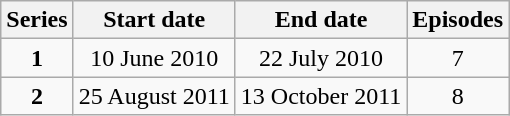<table class="wikitable" style="text-align:center;">
<tr>
<th>Series</th>
<th>Start date</th>
<th>End date</th>
<th>Episodes</th>
</tr>
<tr>
<td><strong>1</strong></td>
<td>10 June 2010</td>
<td>22 July 2010</td>
<td>7</td>
</tr>
<tr>
<td><strong>2</strong></td>
<td>25 August 2011</td>
<td>13 October 2011</td>
<td>8</td>
</tr>
</table>
